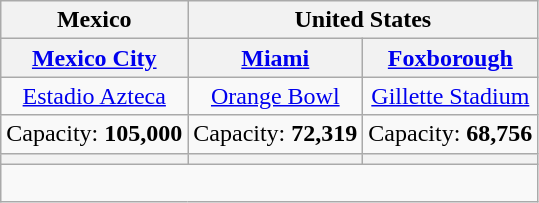<table class="wikitable" style="text-align:center">
<tr>
<th><strong>Mexico</strong></th>
<th colspan=2><strong>United States</strong></th>
</tr>
<tr>
<th><a href='#'>Mexico City</a></th>
<th><a href='#'>Miami</a></th>
<th><a href='#'>Foxborough</a></th>
</tr>
<tr>
<td><a href='#'>Estadio Azteca</a></td>
<td><a href='#'>Orange Bowl</a></td>
<td><a href='#'>Gillette Stadium</a></td>
</tr>
<tr>
<td>Capacity: <strong>105,000</strong></td>
<td>Capacity: <strong>72,319</strong></td>
<td>Capacity: <strong>68,756</strong></td>
</tr>
<tr>
<th></th>
<th></th>
<th></th>
</tr>
<tr>
<td colspan="3"><br></td>
</tr>
</table>
